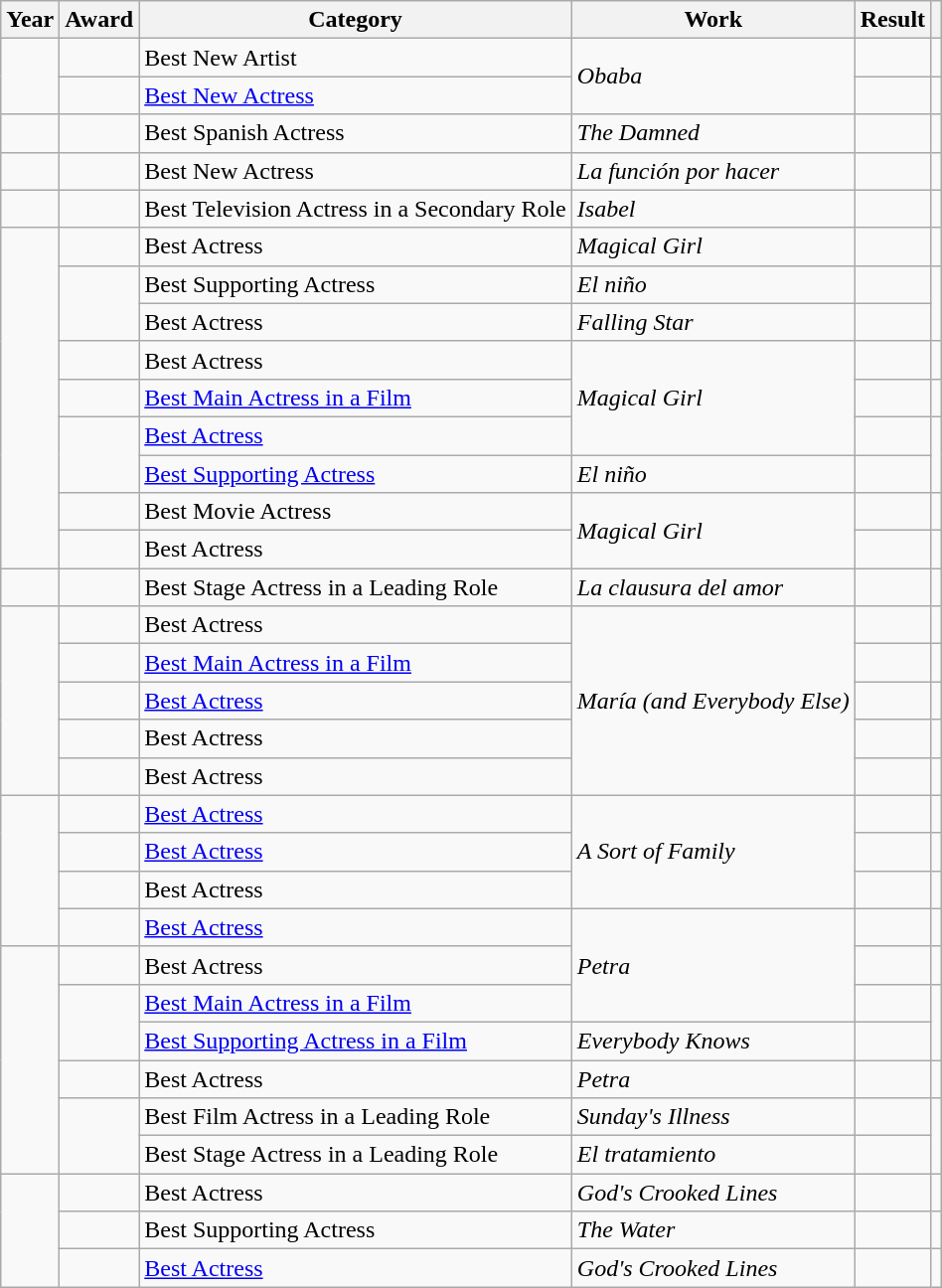<table class="wikitable sortable">
<tr>
<th>Year</th>
<th>Award</th>
<th>Category</th>
<th>Work</th>
<th>Result</th>
<th class = "unsortable"></th>
</tr>
<tr>
<td rowspan="2"></td>
<td></td>
<td>Best New Artist</td>
<td rowspan="2"><em>Obaba</em></td>
<td></td>
<td align = "center"></td>
</tr>
<tr>
<td></td>
<td><a href='#'>Best New Actress</a></td>
<td></td>
<td align = "center"></td>
</tr>
<tr>
<td rowspan="1"></td>
<td></td>
<td>Best Spanish Actress</td>
<td><em>The Damned</em></td>
<td></td>
<td align = "center"></td>
</tr>
<tr>
<td></td>
<td></td>
<td>Best New Actress</td>
<td><em>La función por hacer</em></td>
<td></td>
<td align = "center"></td>
</tr>
<tr>
<td></td>
<td></td>
<td>Best Television Actress in a Secondary Role</td>
<td><em>Isabel</em></td>
<td></td>
<td align = "center"></td>
</tr>
<tr>
<td rowspan="9"></td>
<td></td>
<td>Best Actress</td>
<td rowspan = "1"><em>Magical Girl</em></td>
<td></td>
<td align = "center"></td>
</tr>
<tr>
<td rowspan = "2"></td>
<td>Best Supporting Actress</td>
<td><em>El niño</em></td>
<td></td>
<td align = "center" rowspan = "2"></td>
</tr>
<tr>
<td>Best Actress</td>
<td><em>Falling Star</em></td>
<td></td>
</tr>
<tr>
<td></td>
<td>Best Actress</td>
<td rowspan = "3"><em>Magical Girl</em></td>
<td></td>
<td align = "center"></td>
</tr>
<tr>
<td></td>
<td><a href='#'>Best Main Actress in a Film</a></td>
<td></td>
<td align = "center"></td>
</tr>
<tr>
<td rowspan = "2"></td>
<td><a href='#'>Best Actress</a></td>
<td></td>
<td rowspan = "2" align = "center"></td>
</tr>
<tr>
<td><a href='#'>Best Supporting Actress</a></td>
<td><em>El niño</em></td>
<td></td>
</tr>
<tr>
<td></td>
<td>Best Movie Actress</td>
<td rowspan = "2"><em>Magical Girl</em></td>
<td></td>
<td align = "center"></td>
</tr>
<tr>
<td></td>
<td>Best Actress</td>
<td></td>
<td align = "center"></td>
</tr>
<tr>
<td></td>
<td></td>
<td>Best Stage Actress in a Leading Role</td>
<td><em>La clausura del amor</em></td>
<td></td>
<td align = "center"></td>
</tr>
<tr>
<td rowspan = "5"></td>
<td></td>
<td>Best Actress</td>
<td rowspan = "5"><em>María (and Everybody Else)</em></td>
<td></td>
<td align = "center"></td>
</tr>
<tr>
<td></td>
<td><a href='#'>Best Main Actress in a Film</a></td>
<td></td>
<td></td>
</tr>
<tr>
<td></td>
<td><a href='#'>Best Actress</a></td>
<td></td>
<td align = "center"></td>
</tr>
<tr>
<td></td>
<td>Best Actress</td>
<td></td>
<td align = "center"></td>
</tr>
<tr>
<td></td>
<td>Best Actress</td>
<td></td>
<td align = "center"></td>
</tr>
<tr>
<td rowspan = "4"></td>
<td></td>
<td><a href='#'>Best Actress</a></td>
<td rowspan = "3"><em>A Sort of Family</em></td>
<td></td>
<td></td>
</tr>
<tr>
<td></td>
<td><a href='#'>Best Actress</a></td>
<td></td>
<td></td>
</tr>
<tr>
<td></td>
<td>Best Actress</td>
<td></td>
<td></td>
</tr>
<tr>
<td></td>
<td><a href='#'>Best Actress</a></td>
<td rowspan = "3"><em>Petra</em></td>
<td></td>
<td align = "center"></td>
</tr>
<tr>
<td rowspan = "6"></td>
<td></td>
<td>Best Actress</td>
<td></td>
<td align = "center"></td>
</tr>
<tr>
<td rowspan = "2"></td>
<td><a href='#'>Best Main Actress in a Film</a></td>
<td></td>
<td rowspan = "2" align = "center"></td>
</tr>
<tr>
<td><a href='#'>Best Supporting Actress in a Film</a></td>
<td><em>Everybody Knows</em></td>
<td></td>
</tr>
<tr>
<td></td>
<td>Best Actress</td>
<td><em>Petra</em></td>
<td></td>
<td align = "center"></td>
</tr>
<tr>
<td rowspan = "2"></td>
<td>Best Film Actress in a Leading Role</td>
<td><em>Sunday's Illness</em></td>
<td></td>
<td align = "center" rowspan = "2"></td>
</tr>
<tr>
<td>Best Stage Actress in a Leading Role</td>
<td><em>El tratamiento</em></td>
<td></td>
</tr>
<tr>
<td rowspan = "3"></td>
<td></td>
<td>Best Actress</td>
<td><em>God's Crooked Lines</em></td>
<td></td>
<td align = "center"></td>
</tr>
<tr>
<td></td>
<td>Best Supporting Actress</td>
<td><em>The Water</em></td>
<td></td>
<td align = "center"></td>
</tr>
<tr>
<td></td>
<td><a href='#'>Best Actress</a></td>
<td><em>God's Crooked Lines</em></td>
<td></td>
<td align = "center"></td>
</tr>
</table>
